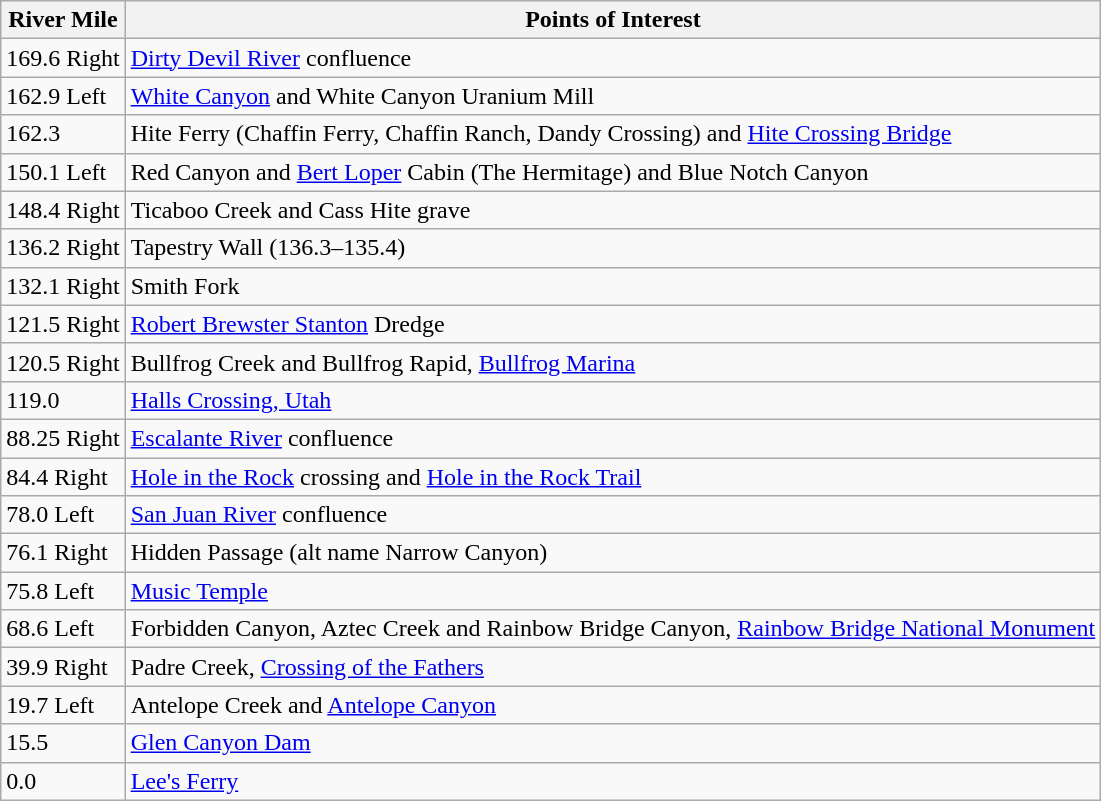<table class="wikitable">
<tr>
<th>River Mile</th>
<th>Points of Interest</th>
</tr>
<tr>
<td>169.6 Right</td>
<td><a href='#'>Dirty Devil River</a> confluence</td>
</tr>
<tr>
<td>162.9 Left</td>
<td><a href='#'>White Canyon</a> and White Canyon Uranium Mill</td>
</tr>
<tr>
<td>162.3</td>
<td>Hite Ferry (Chaffin Ferry, Chaffin Ranch, Dandy Crossing) and <a href='#'>Hite Crossing Bridge</a></td>
</tr>
<tr>
<td>150.1 Left</td>
<td>Red Canyon and <a href='#'>Bert Loper</a> Cabin (The Hermitage) and Blue Notch Canyon</td>
</tr>
<tr>
<td>148.4 Right</td>
<td>Ticaboo Creek and Cass Hite grave</td>
</tr>
<tr>
<td>136.2 Right</td>
<td>Tapestry Wall (136.3–135.4)</td>
</tr>
<tr>
<td>132.1 Right</td>
<td>Smith Fork</td>
</tr>
<tr>
<td>121.5 Right</td>
<td><a href='#'>Robert Brewster Stanton</a> Dredge</td>
</tr>
<tr>
<td>120.5 Right</td>
<td>Bullfrog Creek and Bullfrog Rapid, <a href='#'>Bullfrog Marina</a></td>
</tr>
<tr>
<td>119.0</td>
<td><a href='#'>Halls Crossing, Utah</a></td>
</tr>
<tr>
<td>88.25 Right</td>
<td><a href='#'>Escalante River</a> confluence</td>
</tr>
<tr>
<td>84.4 Right</td>
<td><a href='#'>Hole in the Rock</a> crossing and <a href='#'>Hole in the Rock Trail</a></td>
</tr>
<tr>
<td>78.0 Left</td>
<td><a href='#'>San Juan River</a> confluence</td>
</tr>
<tr>
<td>76.1 Right</td>
<td>Hidden Passage (alt name Narrow Canyon)</td>
</tr>
<tr>
<td>75.8 Left</td>
<td><a href='#'>Music Temple</a></td>
</tr>
<tr>
<td>68.6 Left</td>
<td>Forbidden Canyon, Aztec Creek and Rainbow Bridge Canyon, <a href='#'>Rainbow Bridge National Monument</a></td>
</tr>
<tr>
<td>39.9 Right</td>
<td>Padre Creek, <a href='#'>Crossing of the Fathers</a></td>
</tr>
<tr>
<td>19.7 Left</td>
<td>Antelope Creek and <a href='#'>Antelope Canyon</a></td>
</tr>
<tr>
<td>15.5</td>
<td><a href='#'>Glen Canyon Dam</a></td>
</tr>
<tr>
<td>0.0</td>
<td><a href='#'>Lee's Ferry</a></td>
</tr>
</table>
